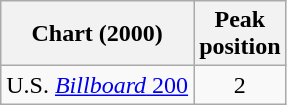<table class="wikitable">
<tr>
<th>Chart (2000)</th>
<th>Peak<br>position</th>
</tr>
<tr>
<td>U.S. <a href='#'><em>Billboard</em> 200</a></td>
<td style="text-align:center;">2</td>
</tr>
</table>
